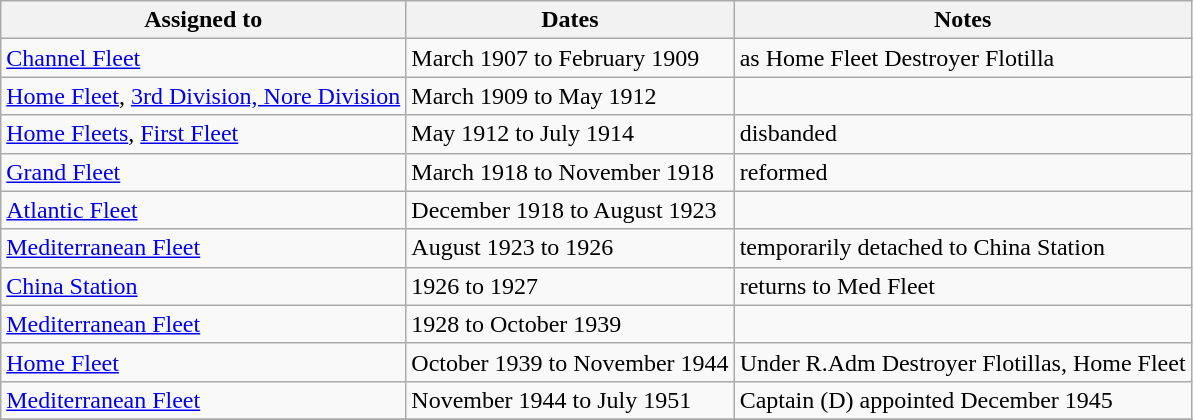<table class="wikitable">
<tr>
<th>Assigned to</th>
<th>Dates</th>
<th>Notes</th>
</tr>
<tr>
<td><a href='#'>Channel Fleet</a></td>
<td>March 1907 to February 1909</td>
<td>as Home Fleet Destroyer Flotilla</td>
</tr>
<tr>
<td><a href='#'>Home Fleet</a>, <a href='#'>3rd Division, Nore Division</a></td>
<td>March 1909 to May 1912</td>
<td></td>
</tr>
<tr>
<td><a href='#'>Home Fleets</a>, <a href='#'>First Fleet</a></td>
<td>May 1912 to July 1914</td>
<td>disbanded</td>
</tr>
<tr>
<td><a href='#'>Grand Fleet</a></td>
<td>March 1918 to November 1918</td>
<td>reformed</td>
</tr>
<tr>
<td><a href='#'>Atlantic Fleet</a></td>
<td>December 1918 to August 1923</td>
<td></td>
</tr>
<tr>
<td><a href='#'>Mediterranean Fleet</a></td>
<td>August 1923 to 1926</td>
<td>temporarily detached to China Station</td>
</tr>
<tr>
<td><a href='#'>China Station</a></td>
<td>1926 to 1927</td>
<td>returns to Med Fleet</td>
</tr>
<tr>
<td><a href='#'>Mediterranean Fleet</a></td>
<td>1928 to October 1939</td>
<td></td>
</tr>
<tr>
<td><a href='#'>Home Fleet</a></td>
<td>October 1939 to November 1944</td>
<td>Under R.Adm Destroyer Flotillas, Home Fleet</td>
</tr>
<tr>
<td><a href='#'>Mediterranean Fleet</a></td>
<td>November 1944 to July 1951</td>
<td>Captain (D) appointed December 1945</td>
</tr>
<tr>
</tr>
</table>
